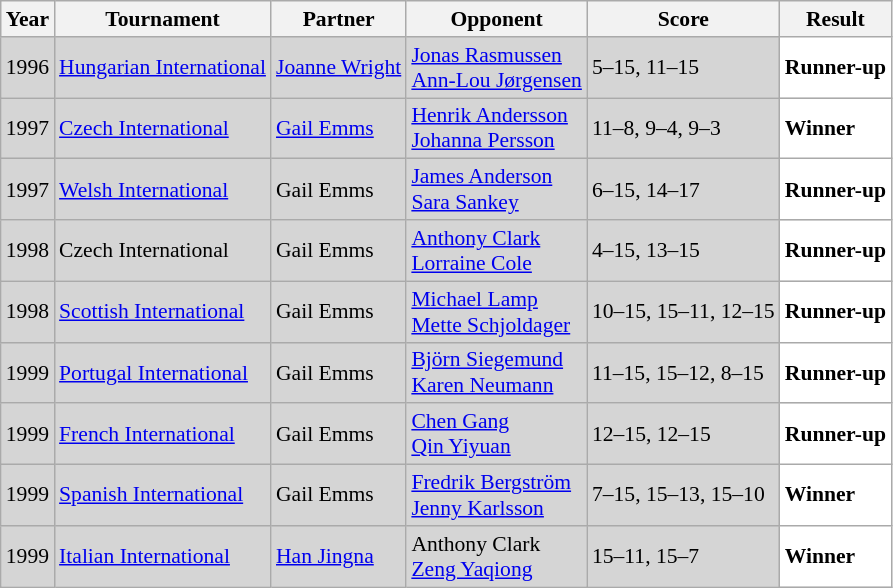<table class="sortable wikitable" style="font-size: 90%;">
<tr>
<th>Year</th>
<th>Tournament</th>
<th>Partner</th>
<th>Opponent</th>
<th>Score</th>
<th>Result</th>
</tr>
<tr style="background:#D5D5D5">
<td align="center">1996</td>
<td align="left"><a href='#'>Hungarian International</a></td>
<td align="left"> <a href='#'>Joanne Wright</a></td>
<td align="left"> <a href='#'>Jonas Rasmussen</a> <br>  <a href='#'>Ann-Lou Jørgensen</a></td>
<td align="left">5–15, 11–15</td>
<td style="text-align:left; background:white"> <strong>Runner-up</strong></td>
</tr>
<tr style="background:#D5D5D5">
<td align="center">1997</td>
<td align="left"><a href='#'>Czech International</a></td>
<td align="left"> <a href='#'>Gail Emms</a></td>
<td align="left"> <a href='#'>Henrik Andersson</a> <br>  <a href='#'>Johanna Persson</a></td>
<td align="left">11–8, 9–4, 9–3</td>
<td style="text-align:left; background:white"> <strong>Winner</strong></td>
</tr>
<tr style="background:#D5D5D5">
<td align="center">1997</td>
<td align="left"><a href='#'>Welsh International</a></td>
<td align="left"> Gail Emms</td>
<td align="left"> <a href='#'>James Anderson</a> <br>  <a href='#'>Sara Sankey</a></td>
<td align="left">6–15, 14–17</td>
<td style="text-align:left; background:white"> <strong>Runner-up</strong></td>
</tr>
<tr style="background:#D5D5D5">
<td align="center">1998</td>
<td align="left">Czech International</td>
<td align="left"> Gail Emms</td>
<td align="left"> <a href='#'>Anthony Clark</a> <br>  <a href='#'>Lorraine Cole</a></td>
<td align="left">4–15, 13–15</td>
<td style="text-align:left; background:white"> <strong>Runner-up</strong></td>
</tr>
<tr style="background:#D5D5D5">
<td align="center">1998</td>
<td align="left"><a href='#'>Scottish International</a></td>
<td align="left"> Gail Emms</td>
<td align="left"> <a href='#'>Michael Lamp</a> <br>  <a href='#'>Mette Schjoldager</a></td>
<td align="left">10–15, 15–11, 12–15</td>
<td style="text-align:left; background:white"> <strong>Runner-up</strong></td>
</tr>
<tr style="background:#D5D5D5">
<td align="center">1999</td>
<td align="left"><a href='#'>Portugal International</a></td>
<td align="left"> Gail Emms</td>
<td align="left"> <a href='#'>Björn Siegemund</a> <br>  <a href='#'>Karen Neumann</a></td>
<td align="left">11–15, 15–12, 8–15</td>
<td style="text-align:left; background:white"> <strong>Runner-up</strong></td>
</tr>
<tr style="background:#D5D5D5">
<td align="center">1999</td>
<td align="left"><a href='#'>French International</a></td>
<td align="left"> Gail Emms</td>
<td align="left"> <a href='#'>Chen Gang</a> <br>  <a href='#'>Qin Yiyuan</a></td>
<td align="left">12–15, 12–15</td>
<td style="text-align:left; background:white"> <strong>Runner-up</strong></td>
</tr>
<tr style="background:#D5D5D5">
<td align="center">1999</td>
<td align="left"><a href='#'>Spanish International</a></td>
<td align="left"> Gail Emms</td>
<td align="left"> <a href='#'>Fredrik Bergström</a> <br>  <a href='#'>Jenny Karlsson</a></td>
<td align="left">7–15, 15–13, 15–10</td>
<td style="text-align:left; background:white"> <strong>Winner</strong></td>
</tr>
<tr style="background:#D5D5D5">
<td align="center">1999</td>
<td align="left"><a href='#'>Italian International</a></td>
<td align="left"> <a href='#'>Han Jingna</a></td>
<td align="left"> Anthony Clark <br>  <a href='#'>Zeng Yaqiong</a></td>
<td align="left">15–11, 15–7</td>
<td style="text-align:left; background:white"> <strong>Winner</strong></td>
</tr>
</table>
